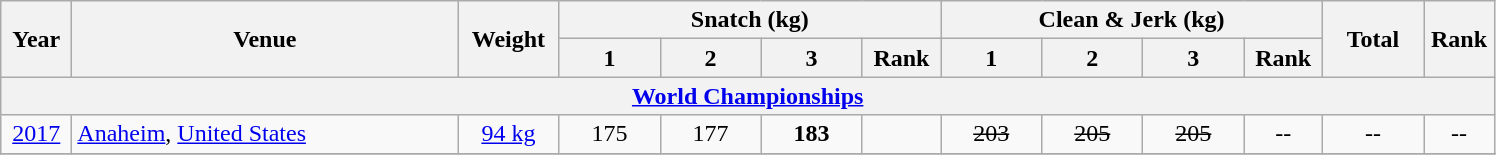<table class="wikitable" style="text-align:center;">
<tr>
<th rowspan=2 width=40>Year</th>
<th rowspan=2 width=250>Venue</th>
<th rowspan=2 width=60>Weight</th>
<th colspan=4>Snatch (kg)</th>
<th colspan=4>Clean & Jerk (kg)</th>
<th rowspan=2 width=60>Total</th>
<th rowspan=2 width=40>Rank</th>
</tr>
<tr>
<th width=60>1</th>
<th width=60>2</th>
<th width=60>3</th>
<th width=45>Rank</th>
<th width=60>1</th>
<th width=60>2</th>
<th width=60>3</th>
<th width=45>Rank</th>
</tr>
<tr>
<th colspan=13><a href='#'>World Championships</a></th>
</tr>
<tr>
<td><a href='#'>2017</a></td>
<td align=left> <a href='#'>Anaheim</a>, <a href='#'>United States</a></td>
<td><a href='#'>94 kg</a></td>
<td>175</td>
<td>177</td>
<td><strong>183</strong></td>
<td></td>
<td><s>203</s></td>
<td><s>205</s></td>
<td><s>205</s></td>
<td>--</td>
<td>--</td>
<td>--</td>
</tr>
<tr>
</tr>
</table>
